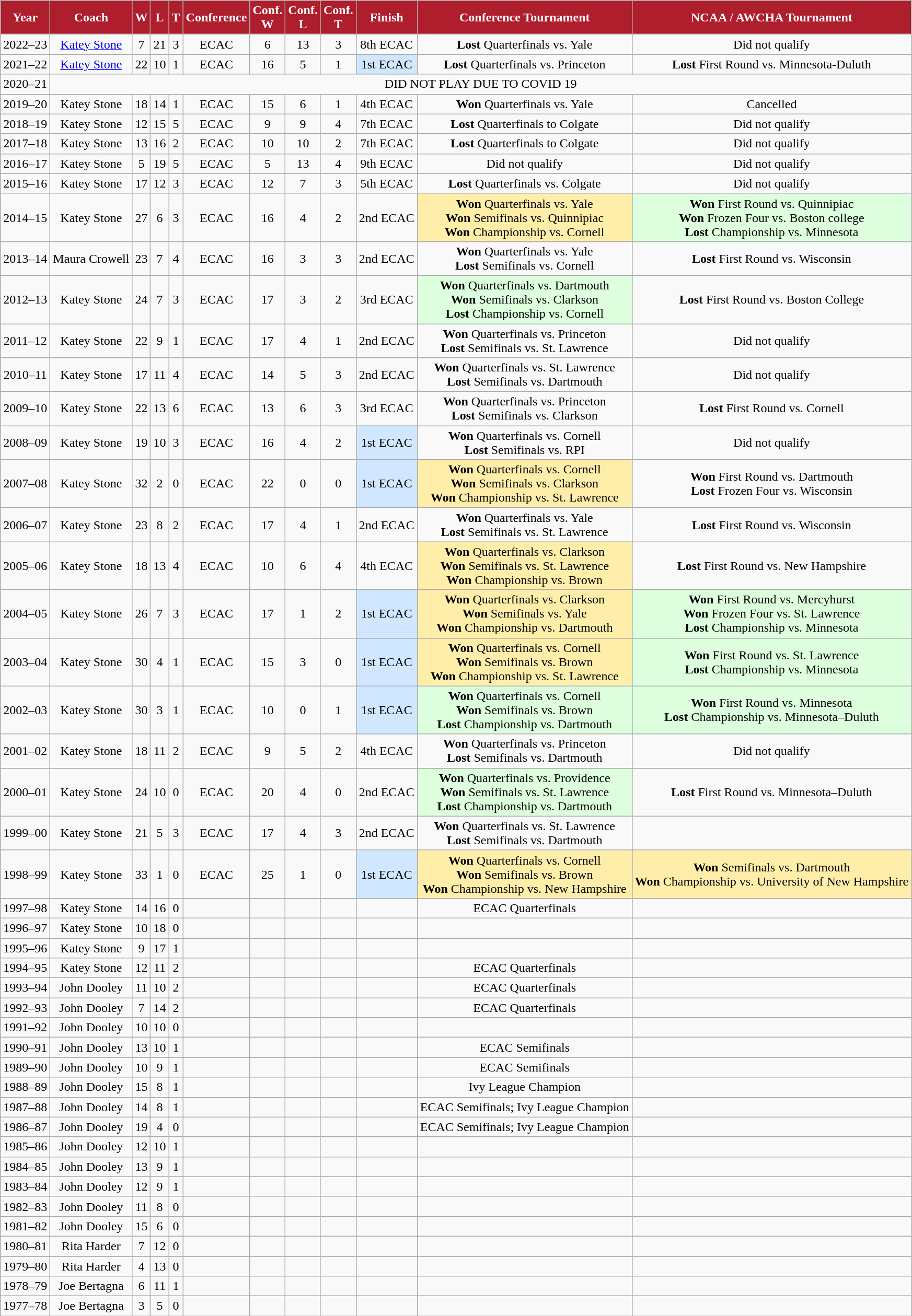<table class="wikitable">
<tr style="text-align:center; background:#af1e2d; color:#fff;">
<td><strong>Year</strong></td>
<td><strong>Coach</strong></td>
<td><strong>W</strong></td>
<td><strong>L</strong></td>
<td><strong>T</strong></td>
<td><strong>Conference</strong></td>
<td><strong>Conf. <br> W</strong></td>
<td><strong>Conf. <br> L</strong></td>
<td><strong>Conf. <br> T</strong></td>
<td><strong>Finish</strong></td>
<td><strong>Conference Tournament</strong></td>
<td><strong>NCAA / AWCHA Tournament</strong></td>
</tr>
<tr style="text-align:center;" bgcolor="">
<td>2022–23</td>
<td><a href='#'>Katey Stone</a></td>
<td>7</td>
<td>21</td>
<td>3</td>
<td>ECAC</td>
<td>6</td>
<td>13</td>
<td>3</td>
<td>8th ECAC</td>
<td><strong>Lost</strong> Quarterfinals vs. Yale </td>
<td>Did not qualify</td>
</tr>
<tr style="text-align:center;" bgcolor="">
<td>2021–22</td>
<td><a href='#'>Katey Stone</a></td>
<td>22</td>
<td>10</td>
<td>1</td>
<td>ECAC</td>
<td>16</td>
<td>5</td>
<td>1</td>
<td style="background: #d0e7ff;">1st ECAC</td>
<td><strong>Lost</strong> Quarterfinals vs. Princeton </td>
<td><strong>Lost</strong> First Round vs. Minnesota-Duluth </td>
</tr>
<tr style="text-align:center;" bgcolor="">
<td>2020–21</td>
<td colspan="11">DID NOT PLAY DUE TO COVID 19</td>
</tr>
<tr style="text-align:center;" bgcolor="">
<td>2019–20</td>
<td>Katey Stone</td>
<td>18</td>
<td>14</td>
<td>1</td>
<td>ECAC</td>
<td>15</td>
<td>6</td>
<td>1</td>
<td>4th ECAC</td>
<td><strong>Won</strong> Quarterfinals vs. Yale </td>
<td>Cancelled</td>
</tr>
<tr style="text-align:center;" bgcolor="">
<td>2018–19</td>
<td>Katey Stone</td>
<td>12</td>
<td>15</td>
<td>5</td>
<td>ECAC</td>
<td>9</td>
<td>9</td>
<td>4</td>
<td>7th ECAC</td>
<td><strong>Lost</strong> Quarterfinals to Colgate </td>
<td>Did not qualify</td>
</tr>
<tr style="text-align:center;" bgcolor="">
<td>2017–18</td>
<td>Katey Stone</td>
<td>13</td>
<td>16</td>
<td>2</td>
<td>ECAC</td>
<td>10</td>
<td>10</td>
<td>2</td>
<td>7th ECAC</td>
<td><strong>Lost</strong> Quarterfinals to Colgate </td>
<td>Did not qualify</td>
</tr>
<tr style="text-align:center;" bgcolor="">
<td>2016–17</td>
<td>Katey Stone</td>
<td>5</td>
<td>19</td>
<td>5</td>
<td>ECAC</td>
<td>5</td>
<td>13</td>
<td>4</td>
<td>9th ECAC</td>
<td>Did not qualify</td>
<td>Did not qualify</td>
</tr>
<tr style="text-align:center;" bgcolor="">
<td>2015–16</td>
<td>Katey Stone</td>
<td>17</td>
<td>12</td>
<td>3</td>
<td>ECAC</td>
<td>12</td>
<td>7</td>
<td>3</td>
<td>5th ECAC</td>
<td><strong>Lost</strong> Quarterfinals vs. Colgate </td>
<td>Did not qualify</td>
</tr>
<tr style="text-align:center;" bgcolor="">
<td>2014–15</td>
<td>Katey Stone</td>
<td>27</td>
<td>6</td>
<td>3</td>
<td>ECAC</td>
<td>16</td>
<td>4</td>
<td>2</td>
<td>2nd ECAC</td>
<td style="background: #ffeeaa;"><strong>Won</strong> Quarterfinals vs. Yale  <br> <strong>Won</strong> Semifinals vs. Quinnipiac  <br> <strong>Won</strong> Championship vs. Cornell </td>
<td style="background: #ddffdd;"><strong>Won</strong> First Round vs. Quinnipiac  <br> <strong>Won</strong> Frozen Four vs. Boston college  <br> <strong>Lost</strong> Championship vs. Minnesota </td>
</tr>
<tr style="text-align:center;" bgcolor="">
<td>2013–14</td>
<td>Maura Crowell</td>
<td>23</td>
<td>7</td>
<td>4</td>
<td>ECAC</td>
<td>16</td>
<td>3</td>
<td>3</td>
<td>2nd ECAC</td>
<td><strong>Won</strong> Quarterfinals vs. Yale  <br> <strong>Lost</strong> Semifinals vs. Cornell </td>
<td><strong>Lost</strong> First Round vs. Wisconsin </td>
</tr>
<tr style="text-align:center;" bgcolor="">
<td>2012–13</td>
<td>Katey Stone</td>
<td>24</td>
<td>7</td>
<td>3</td>
<td>ECAC</td>
<td>17</td>
<td>3</td>
<td>2</td>
<td>3rd ECAC</td>
<td style="background: #ddffdd;"><strong>Won</strong> Quarterfinals vs. Dartmouth  <br> <strong>Won</strong> Semifinals vs. Clarkson  <br> <strong>Lost</strong> Championship vs. Cornell </td>
<td><strong>Lost</strong> First Round vs. Boston College </td>
</tr>
<tr style="text-align:center;" bgcolor="">
<td>2011–12</td>
<td>Katey Stone</td>
<td>22</td>
<td>9</td>
<td>1</td>
<td>ECAC</td>
<td>17</td>
<td>4</td>
<td>1</td>
<td>2nd ECAC</td>
<td><strong>Won</strong> Quarterfinals vs. Princeton  <br> <strong>Lost</strong> Semifinals vs. St. Lawrence </td>
<td>Did not qualify</td>
</tr>
<tr style="text-align:center;" bgcolor="">
<td>2010–11</td>
<td>Katey Stone</td>
<td>17</td>
<td>11</td>
<td>4</td>
<td>ECAC</td>
<td>14</td>
<td>5</td>
<td>3</td>
<td>2nd ECAC</td>
<td><strong>Won</strong> Quarterfinals vs. St. Lawrence  <br> <strong>Lost</strong> Semifinals vs. Dartmouth </td>
<td>Did not qualify</td>
</tr>
<tr style="text-align:center;" bgcolor="">
<td>2009–10</td>
<td>Katey Stone</td>
<td>22</td>
<td>13</td>
<td>6</td>
<td>ECAC</td>
<td>13</td>
<td>6</td>
<td>3</td>
<td>3rd ECAC</td>
<td><strong>Won</strong> Quarterfinals vs. Princeton  <br> <strong>Lost</strong> Semifinals vs. Clarkson </td>
<td><strong>Lost</strong> First Round vs. Cornell </td>
</tr>
<tr style="text-align:center;" bgcolor="">
<td>2008–09</td>
<td>Katey Stone</td>
<td>19</td>
<td>10</td>
<td>3</td>
<td>ECAC</td>
<td>16</td>
<td>4</td>
<td>2</td>
<td style="background: #d0e7ff;">1st ECAC</td>
<td><strong>Won</strong> Quarterfinals vs. Cornell  <br> <strong>Lost</strong> Semifinals vs. RPI </td>
<td>Did not qualify</td>
</tr>
<tr style="text-align:center;" bgcolor="">
<td>2007–08</td>
<td>Katey Stone</td>
<td>32</td>
<td>2</td>
<td>0</td>
<td>ECAC</td>
<td>22</td>
<td>0</td>
<td>0</td>
<td style="background: #d0e7ff;">1st ECAC</td>
<td style="background: #ffeeaa;"><strong>Won</strong> Quarterfinals vs. Cornell  <br> <strong>Won</strong> Semifinals vs. Clarkson  <br> <strong>Won</strong> Championship vs. St. Lawrence </td>
<td><strong>Won</strong> First Round vs. Dartmouth  <br> <strong>Lost</strong> Frozen Four vs. Wisconsin </td>
</tr>
<tr style="text-align:center;" bgcolor="">
<td>2006–07</td>
<td>Katey Stone</td>
<td>23</td>
<td>8</td>
<td>2</td>
<td>ECAC</td>
<td>17</td>
<td>4</td>
<td>1</td>
<td>2nd ECAC</td>
<td><strong>Won</strong> Quarterfinals vs. Yale  <br> <strong>Lost</strong> Semifinals vs. St. Lawrence </td>
<td><strong>Lost</strong> First Round vs. Wisconsin </td>
</tr>
<tr style="text-align:center;" bgcolor="">
<td>2005–06</td>
<td>Katey Stone</td>
<td>18</td>
<td>13</td>
<td>4</td>
<td>ECAC</td>
<td>10</td>
<td>6</td>
<td>4</td>
<td>4th ECAC</td>
<td style="background: #ffeeaa;"><strong>Won</strong> Quarterfinals vs. Clarkson  <br> <strong>Won</strong> Semifinals vs. St. Lawrence  <br> <strong>Won</strong> Championship vs. Brown </td>
<td><strong>Lost</strong> First Round vs. New Hampshire </td>
</tr>
<tr style="text-align:center;" bgcolor="">
<td>2004–05</td>
<td>Katey Stone</td>
<td>26</td>
<td>7</td>
<td>3</td>
<td>ECAC</td>
<td>17</td>
<td>1</td>
<td>2</td>
<td style="background: #d0e7ff;">1st ECAC</td>
<td style="background: #ffeeaa;"><strong>Won</strong> Quarterfinals vs. Clarkson  <br> <strong>Won</strong> Semifinals vs. Yale  <br> <strong>Won</strong> Championship vs. Dartmouth </td>
<td style="background: #ddffdd;"><strong>Won</strong> First Round vs. Mercyhurst  <br> <strong>Won</strong> Frozen Four vs. St. Lawrence  <br> <strong>Lost</strong> Championship vs. Minnesota </td>
</tr>
<tr style="text-align:center;" bgcolor="">
<td>2003–04</td>
<td>Katey Stone</td>
<td>30</td>
<td>4</td>
<td>1</td>
<td>ECAC</td>
<td>15</td>
<td>3</td>
<td>0</td>
<td style="background: #d0e7ff;">1st ECAC</td>
<td style="background: #ffeeaa;"><strong>Won</strong> Quarterfinals vs. Cornell  <br> <strong>Won</strong> Semifinals vs. Brown  <br> <strong>Won</strong> Championship vs. St. Lawrence </td>
<td style="background: #ddffdd;"><strong>Won</strong> First Round vs. St. Lawrence  <br> <strong>Lost</strong> Championship vs. Minnesota </td>
</tr>
<tr style="text-align:center;" bgcolor="">
<td>2002–03</td>
<td>Katey Stone</td>
<td>30</td>
<td>3</td>
<td>1</td>
<td>ECAC</td>
<td>10</td>
<td>0</td>
<td>1</td>
<td style="background: #d0e7ff;">1st ECAC</td>
<td style="background: #ddffdd;"><strong>Won</strong> Quarterfinals vs. Cornell  <br> <strong>Won</strong> Semifinals vs. Brown  <br> <strong>Lost</strong> Championship vs. Dartmouth </td>
<td style="background: #ddffdd;"><strong>Won</strong> First Round vs. Minnesota  <br> <strong>Lost</strong> Championship vs. Minnesota–Duluth </td>
</tr>
<tr style="text-align:center;" bgcolor="">
<td>2001–02</td>
<td>Katey Stone</td>
<td>18</td>
<td>11</td>
<td>2</td>
<td>ECAC</td>
<td>9</td>
<td>5</td>
<td>2</td>
<td>4th ECAC</td>
<td><strong>Won</strong> Quarterfinals vs. Princeton  <br> <strong>Lost</strong> Semifinals vs. Dartmouth </td>
<td>Did not qualify</td>
</tr>
<tr style="text-align:center;" bgcolor="">
<td>2000–01</td>
<td>Katey Stone</td>
<td>24</td>
<td>10</td>
<td>0</td>
<td>ECAC</td>
<td>20</td>
<td>4</td>
<td>0</td>
<td>2nd ECAC</td>
<td style="background: #ddffdd;"><strong>Won</strong> Quarterfinals vs. Providence  <br> <strong>Won</strong> Semifinals vs. St. Lawrence  <br> <strong>Lost</strong> Championship vs. Dartmouth </td>
<td><strong>Lost</strong> First Round vs. Minnesota–Duluth </td>
</tr>
<tr style="text-align:center;" bgcolor="">
<td>1999–00</td>
<td>Katey Stone</td>
<td>21</td>
<td>5</td>
<td>3</td>
<td>ECAC</td>
<td>17</td>
<td>4</td>
<td>3</td>
<td>2nd ECAC</td>
<td><strong>Won</strong> Quarterfinals vs. St. Lawrence  <br> <strong>Lost</strong> Semifinals vs. Dartmouth </td>
<td></td>
</tr>
<tr style="text-align:center;" bgcolor="">
<td>1998–99</td>
<td>Katey Stone</td>
<td>33</td>
<td>1</td>
<td>0</td>
<td>ECAC</td>
<td>25</td>
<td>1</td>
<td>0</td>
<td style="background: #d0e7ff;">1st ECAC</td>
<td style="background: #ffeeaa;"><strong>Won</strong> Quarterfinals vs. Cornell  <br> <strong>Won</strong> Semifinals vs. Brown  <br> <strong>Won</strong> Championship vs. New Hampshire </td>
<td style="background: #ffeeaa;"><strong>Won</strong> Semifinals vs. Dartmouth  <br> <strong>Won</strong> Championship vs. University of New Hampshire </td>
</tr>
<tr style="text-align:center;" bgcolor="">
<td>1997–98</td>
<td>Katey Stone</td>
<td>14</td>
<td>16</td>
<td>0</td>
<td></td>
<td></td>
<td></td>
<td></td>
<td></td>
<td>ECAC Quarterfinals</td>
<td></td>
</tr>
<tr style="text-align:center;" bgcolor="">
<td>1996–97</td>
<td>Katey Stone</td>
<td>10</td>
<td>18</td>
<td>0</td>
<td></td>
<td></td>
<td></td>
<td></td>
<td></td>
<td></td>
<td></td>
</tr>
<tr style="text-align:center;" bgcolor="">
<td>1995–96</td>
<td>Katey Stone</td>
<td>9</td>
<td>17</td>
<td>1</td>
<td></td>
<td></td>
<td></td>
<td></td>
<td></td>
<td></td>
<td></td>
</tr>
<tr style="text-align:center;" bgcolor="">
<td>1994–95</td>
<td>Katey Stone</td>
<td>12</td>
<td>11</td>
<td>2</td>
<td></td>
<td></td>
<td></td>
<td></td>
<td></td>
<td>ECAC Quarterfinals</td>
<td></td>
</tr>
<tr style="text-align:center;" bgcolor="">
<td>1993–94</td>
<td>John Dooley</td>
<td>11</td>
<td>10</td>
<td>2</td>
<td></td>
<td></td>
<td></td>
<td></td>
<td></td>
<td>ECAC Quarterfinals</td>
<td></td>
</tr>
<tr style="text-align:center;" bgcolor="">
<td>1992–93</td>
<td>John Dooley</td>
<td>7</td>
<td>14</td>
<td>2</td>
<td></td>
<td></td>
<td></td>
<td></td>
<td></td>
<td>ECAC Quarterfinals</td>
<td></td>
</tr>
<tr style="text-align:center;" bgcolor="">
<td>1991–92</td>
<td>John Dooley</td>
<td>10</td>
<td>10</td>
<td>0</td>
<td></td>
<td></td>
<td></td>
<td></td>
<td></td>
<td></td>
<td></td>
</tr>
<tr style="text-align:center;" bgcolor="">
<td>1990–91</td>
<td>John Dooley</td>
<td>13</td>
<td>10</td>
<td>1</td>
<td></td>
<td></td>
<td></td>
<td></td>
<td></td>
<td>ECAC Semifinals</td>
<td></td>
</tr>
<tr style="text-align:center;" bgcolor="">
<td>1989–90</td>
<td>John Dooley</td>
<td>10</td>
<td>9</td>
<td>1</td>
<td></td>
<td></td>
<td></td>
<td></td>
<td></td>
<td>ECAC Semifinals</td>
<td></td>
</tr>
<tr style="text-align:center;" bgcolor="">
<td>1988–89</td>
<td>John Dooley</td>
<td>15</td>
<td>8</td>
<td>1</td>
<td></td>
<td></td>
<td></td>
<td></td>
<td></td>
<td>Ivy League Champion</td>
<td></td>
</tr>
<tr style="text-align:center;" bgcolor="">
<td>1987–88</td>
<td>John Dooley</td>
<td>14</td>
<td>8</td>
<td>1</td>
<td></td>
<td></td>
<td></td>
<td></td>
<td></td>
<td>ECAC Semifinals; Ivy League Champion</td>
<td></td>
</tr>
<tr style="text-align:center;" bgcolor="">
<td>1986–87</td>
<td>John Dooley</td>
<td>19</td>
<td>4</td>
<td>0</td>
<td></td>
<td></td>
<td></td>
<td></td>
<td></td>
<td>ECAC Semifinals; Ivy League Champion</td>
<td></td>
</tr>
<tr style="text-align:center;" bgcolor="">
<td>1985–86</td>
<td>John Dooley</td>
<td>12</td>
<td>10</td>
<td>1</td>
<td></td>
<td></td>
<td></td>
<td></td>
<td></td>
<td></td>
<td></td>
</tr>
<tr style="text-align:center;" bgcolor="">
<td>1984–85</td>
<td>John Dooley</td>
<td>13</td>
<td>9</td>
<td>1</td>
<td></td>
<td></td>
<td></td>
<td></td>
<td></td>
<td></td>
<td></td>
</tr>
<tr style="text-align:center;" bgcolor="">
<td>1983–84</td>
<td>John Dooley</td>
<td>12</td>
<td>9</td>
<td>1</td>
<td></td>
<td></td>
<td></td>
<td></td>
<td></td>
<td></td>
<td></td>
</tr>
<tr style="text-align:center;" bgcolor="">
<td>1982–83</td>
<td>John Dooley</td>
<td>11</td>
<td>8</td>
<td>0</td>
<td></td>
<td></td>
<td></td>
<td></td>
<td></td>
<td></td>
<td></td>
</tr>
<tr style="text-align:center;" bgcolor="">
<td>1981–82</td>
<td>John Dooley</td>
<td>15</td>
<td>6</td>
<td>0</td>
<td></td>
<td></td>
<td></td>
<td></td>
<td></td>
<td></td>
<td></td>
</tr>
<tr style="text-align:center;" bgcolor="">
<td>1980–81</td>
<td>Rita Harder</td>
<td>7</td>
<td>12</td>
<td>0</td>
<td></td>
<td></td>
<td></td>
<td></td>
<td></td>
<td></td>
<td></td>
</tr>
<tr style="text-align:center;" bgcolor="">
<td>1979–80</td>
<td>Rita Harder</td>
<td>4</td>
<td>13</td>
<td>0</td>
<td></td>
<td></td>
<td></td>
<td></td>
<td></td>
<td></td>
<td></td>
</tr>
<tr style="text-align:center;" bgcolor="">
<td>1978–79</td>
<td>Joe Bertagna</td>
<td>6</td>
<td>11</td>
<td>1</td>
<td></td>
<td></td>
<td></td>
<td></td>
<td></td>
<td></td>
<td></td>
</tr>
<tr style="text-align:center;" bgcolor="">
<td>1977–78</td>
<td>Joe Bertagna</td>
<td>3</td>
<td>5</td>
<td>0</td>
<td></td>
<td></td>
<td></td>
<td></td>
<td></td>
<td></td>
<td></td>
</tr>
</table>
